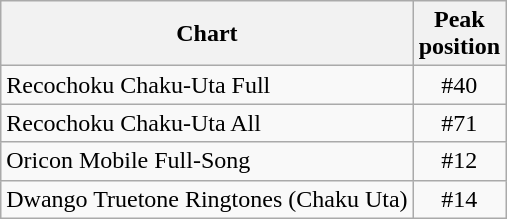<table class="wikitable">
<tr>
<th align="center">Chart</th>
<th align="center">Peak<br>position</th>
</tr>
<tr>
<td align="left">Recochoku Chaku-Uta Full</td>
<td align="center">#40</td>
</tr>
<tr>
<td align="left">Recochoku Chaku-Uta All</td>
<td align="center">#71</td>
</tr>
<tr>
<td align="left">Oricon Mobile Full-Song</td>
<td align="center">#12</td>
</tr>
<tr>
<td align="left">Dwango Truetone Ringtones (Chaku Uta)</td>
<td align="center">#14</td>
</tr>
</table>
